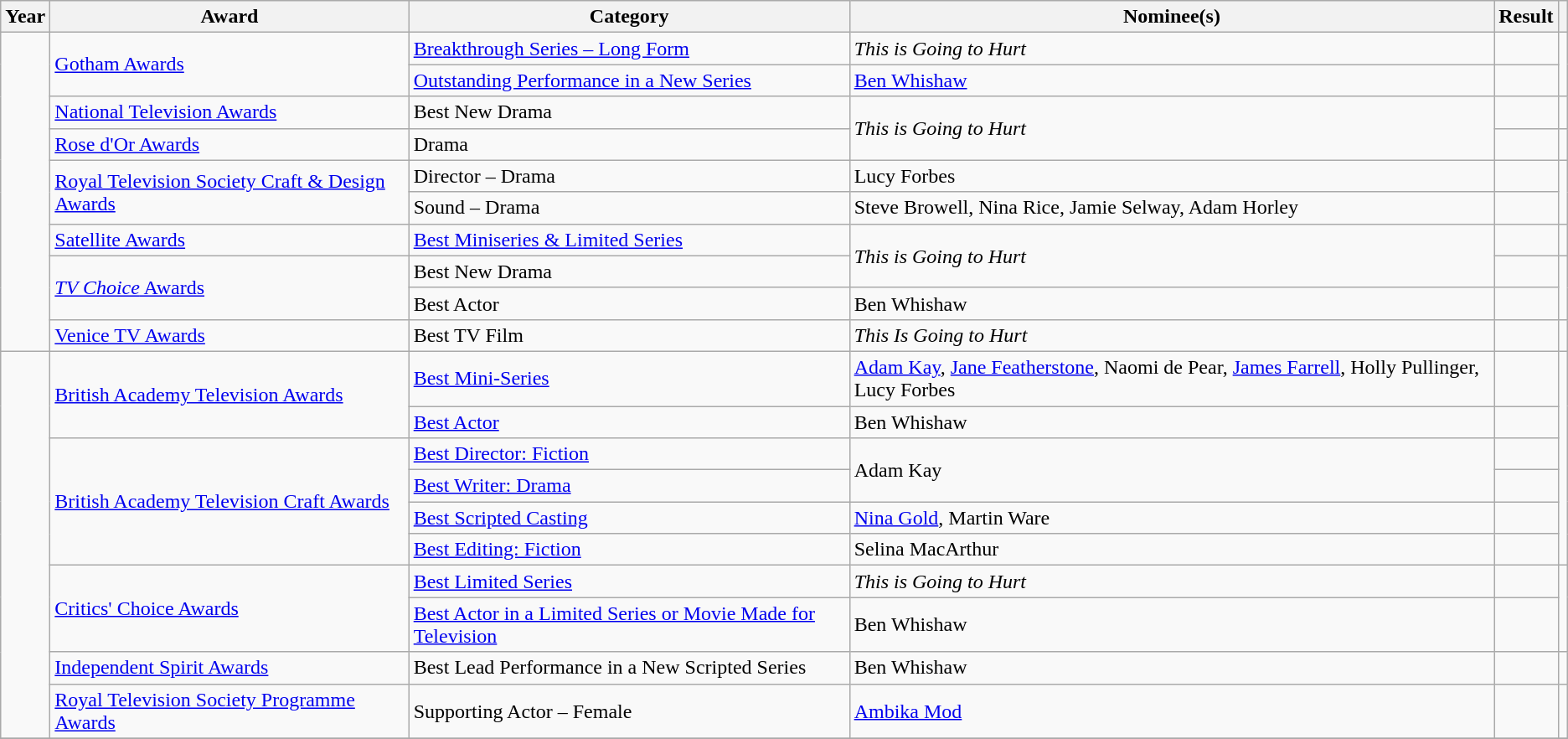<table class="wikitable sortable plainrowheaders">
<tr>
<th scope="col" class="unsortable">Year</th>
<th scope="col">Award</th>
<th scope="col">Category</th>
<th scope="col">Nominee(s)</th>
<th scope="col">Result</th>
<th scope="col" class="unsortable"></th>
</tr>
<tr>
<td rowspan="10"></td>
<td rowspan="2"><a href='#'>Gotham Awards</a></td>
<td><a href='#'>Breakthrough Series – Long Form</a></td>
<td><em>This is Going to Hurt</em></td>
<td></td>
<td rowspan="2"></td>
</tr>
<tr>
<td><a href='#'>Outstanding Performance in a New Series</a></td>
<td><a href='#'>Ben Whishaw</a></td>
<td></td>
</tr>
<tr>
<td><a href='#'>National Television Awards</a></td>
<td>Best New Drama</td>
<td rowspan="2"><em>This is Going to Hurt</em></td>
<td></td>
<td></td>
</tr>
<tr>
<td><a href='#'>Rose d'Or Awards</a></td>
<td>Drama</td>
<td></td>
<td align="center"></td>
</tr>
<tr>
<td rowspan="2"><a href='#'>Royal Television Society Craft & Design Awards</a></td>
<td>Director – Drama</td>
<td>Lucy Forbes</td>
<td></td>
<td style="text-align:center" rowspan="2"></td>
</tr>
<tr>
<td>Sound – Drama</td>
<td>Steve Browell, Nina Rice, Jamie Selway, Adam Horley</td>
<td></td>
</tr>
<tr>
<td><a href='#'>Satellite Awards</a></td>
<td><a href='#'>Best Miniseries & Limited Series</a></td>
<td rowspan="2"><em>This is Going to Hurt</em></td>
<td></td>
<td align="center"></td>
</tr>
<tr>
<td rowspan="2"><a href='#'><em>TV Choice</em> Awards</a></td>
<td>Best New Drama</td>
<td></td>
<td rowspan="2"></td>
</tr>
<tr>
<td>Best Actor</td>
<td>Ben Whishaw</td>
<td></td>
</tr>
<tr>
<td><a href='#'>Venice TV Awards</a></td>
<td>Best TV Film</td>
<td><em>This Is Going to Hurt</em></td>
<td></td>
<td></td>
</tr>
<tr>
<td rowspan="10"></td>
<td rowspan="2"><a href='#'>British Academy Television Awards</a></td>
<td><a href='#'>Best Mini-Series</a></td>
<td><a href='#'>Adam Kay</a>, <a href='#'>Jane Featherstone</a>, Naomi de Pear, <a href='#'>James Farrell</a>, Holly Pullinger, Lucy Forbes</td>
<td></td>
<td style="text-align:center" rowspan="6"></td>
</tr>
<tr>
<td><a href='#'>Best Actor</a></td>
<td>Ben Whishaw</td>
<td></td>
</tr>
<tr>
<td rowspan="4"><a href='#'>British Academy Television Craft Awards</a></td>
<td><a href='#'>Best Director: Fiction</a></td>
<td rowspan="2">Adam Kay</td>
<td></td>
</tr>
<tr>
<td><a href='#'>Best Writer: Drama</a></td>
<td></td>
</tr>
<tr>
<td><a href='#'>Best Scripted Casting</a></td>
<td><a href='#'>Nina Gold</a>, Martin Ware</td>
<td></td>
</tr>
<tr>
<td><a href='#'>Best Editing: Fiction</a></td>
<td>Selina MacArthur</td>
<td></td>
</tr>
<tr>
<td rowspan="2"><a href='#'>Critics' Choice Awards</a></td>
<td><a href='#'>Best Limited Series</a></td>
<td><em>This is Going to Hurt</em></td>
<td></td>
<td align="center" rowspan="2"></td>
</tr>
<tr>
<td><a href='#'>Best Actor in a Limited Series or Movie Made for Television</a></td>
<td>Ben Whishaw</td>
<td></td>
</tr>
<tr>
<td><a href='#'>Independent Spirit Awards</a></td>
<td>Best Lead Performance in a New Scripted Series</td>
<td>Ben Whishaw</td>
<td></td>
<td style="text-align:center"></td>
</tr>
<tr>
<td><a href='#'>Royal Television Society Programme Awards</a></td>
<td>Supporting Actor – Female</td>
<td><a href='#'>Ambika Mod</a></td>
<td></td>
<td style="text-align:center"></td>
</tr>
<tr>
</tr>
</table>
